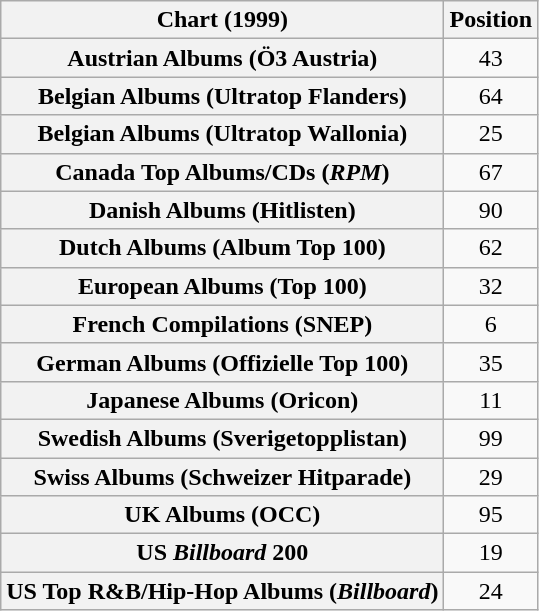<table class="wikitable sortable plainrowheaders" style="text-align:center">
<tr>
<th scope="col">Chart (1999)</th>
<th scope="col">Position</th>
</tr>
<tr>
<th scope="row">Austrian Albums (Ö3 Austria)</th>
<td>43</td>
</tr>
<tr>
<th scope="row">Belgian Albums (Ultratop Flanders)</th>
<td>64</td>
</tr>
<tr>
<th scope="row">Belgian Albums (Ultratop Wallonia)</th>
<td>25</td>
</tr>
<tr>
<th scope="row">Canada Top Albums/CDs (<em>RPM</em>)</th>
<td>67</td>
</tr>
<tr>
<th scope="row">Danish Albums (Hitlisten)</th>
<td>90</td>
</tr>
<tr>
<th scope="row">Dutch Albums (Album Top 100)</th>
<td>62</td>
</tr>
<tr>
<th scope="row">European Albums (Top 100)</th>
<td>32</td>
</tr>
<tr>
<th scope="row">French Compilations (SNEP)</th>
<td>6</td>
</tr>
<tr>
<th scope="row">German Albums (Offizielle Top 100)</th>
<td>35</td>
</tr>
<tr>
<th scope="row">Japanese Albums (Oricon)</th>
<td>11</td>
</tr>
<tr>
<th scope="row">Swedish Albums (Sverigetopplistan)</th>
<td>99</td>
</tr>
<tr>
<th scope="row">Swiss Albums (Schweizer Hitparade)</th>
<td>29</td>
</tr>
<tr>
<th scope="row">UK Albums (OCC)</th>
<td>95</td>
</tr>
<tr>
<th scope="row">US <em>Billboard</em> 200</th>
<td>19</td>
</tr>
<tr>
<th scope="row">US Top R&B/Hip-Hop Albums (<em>Billboard</em>)</th>
<td>24</td>
</tr>
</table>
